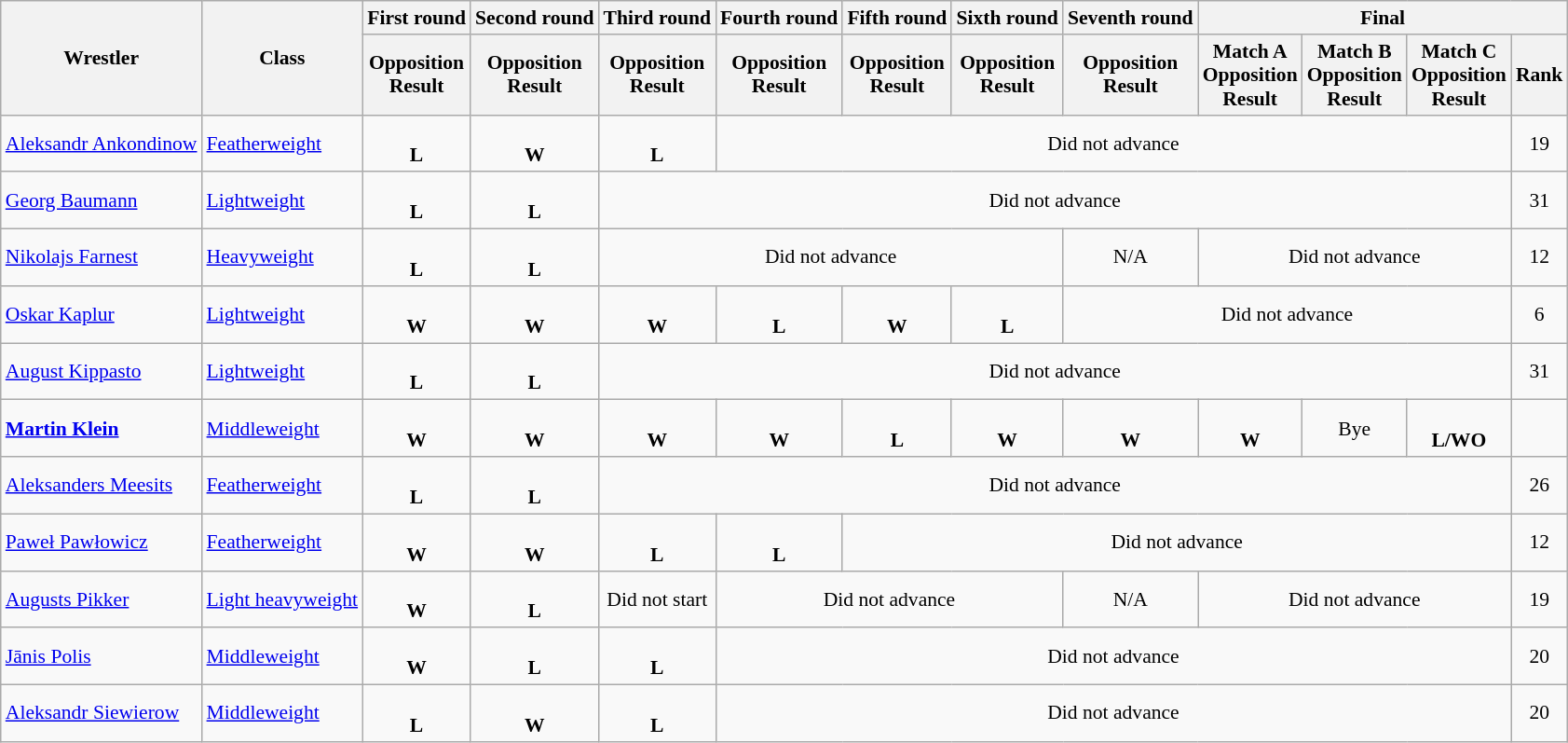<table class=wikitable style="font-size:90%">
<tr>
<th rowspan="2">Wrestler</th>
<th rowspan="2">Class</th>
<th>First round</th>
<th>Second round</th>
<th>Third round</th>
<th>Fourth round</th>
<th>Fifth round</th>
<th>Sixth round</th>
<th>Seventh round</th>
<th colspan="4">Final</th>
</tr>
<tr>
<th>Opposition<br>Result</th>
<th>Opposition<br>Result</th>
<th>Opposition<br>Result</th>
<th>Opposition<br>Result</th>
<th>Opposition<br>Result</th>
<th>Opposition<br>Result</th>
<th>Opposition<br>Result</th>
<th>Match A<br>Opposition<br>Result</th>
<th>Match B<br>Opposition<br>Result</th>
<th>Match C<br>Opposition<br>Result</th>
<th>Rank</th>
</tr>
<tr>
<td><a href='#'>Aleksandr Ankondinow</a></td>
<td><a href='#'>Featherweight</a></td>
<td align=center> <br> <strong>L</strong></td>
<td align=center> <br> <strong>W</strong></td>
<td align=center> <br> <strong>L</strong></td>
<td align=center colspan=7>Did not advance</td>
<td align=center>19</td>
</tr>
<tr>
<td><a href='#'>Georg Baumann</a></td>
<td><a href='#'>Lightweight</a></td>
<td align=center> <br> <strong>L</strong></td>
<td align=center> <br> <strong>L</strong></td>
<td align=center colspan=8>Did not advance</td>
<td align=center>31</td>
</tr>
<tr>
<td><a href='#'>Nikolajs Farnest</a></td>
<td><a href='#'>Heavyweight</a></td>
<td align=center> <br> <strong>L</strong></td>
<td align=center> <br> <strong>L</strong></td>
<td align=center colspan=4>Did not advance</td>
<td align=center>N/A</td>
<td align=center colspan=3>Did not advance</td>
<td align=center>12</td>
</tr>
<tr>
<td><a href='#'>Oskar Kaplur</a></td>
<td><a href='#'>Lightweight</a></td>
<td align=center> <br> <strong>W</strong></td>
<td align=center> <br> <strong>W</strong></td>
<td align=center> <br> <strong>W</strong></td>
<td align=center> <br> <strong>L</strong></td>
<td align=center> <br> <strong>W</strong></td>
<td align=center> <br> <strong>L</strong></td>
<td align=center colspan=4>Did not advance</td>
<td align=center>6</td>
</tr>
<tr>
<td><a href='#'>August Kippasto</a></td>
<td><a href='#'>Lightweight</a></td>
<td align=center> <br> <strong>L</strong></td>
<td align=center> <br> <strong>L</strong></td>
<td align=center colspan=8>Did not advance</td>
<td align=center>31</td>
</tr>
<tr>
<td><strong><a href='#'>Martin Klein</a></strong></td>
<td><a href='#'>Middleweight</a></td>
<td align=center> <br> <strong>W</strong></td>
<td align=center> <br> <strong>W</strong></td>
<td align=center> <br> <strong>W</strong></td>
<td align=center> <br> <strong>W</strong></td>
<td align=center> <br> <strong>L</strong></td>
<td align=center> <br> <strong>W</strong></td>
<td align=center> <br> <strong>W</strong></td>
<td align=center> <br> <strong>W</strong></td>
<td align=center>Bye</td>
<td align=center> <br> <strong>L/WO</strong></td>
<td align=center></td>
</tr>
<tr>
<td><a href='#'>Aleksanders Meesits</a></td>
<td><a href='#'>Featherweight</a></td>
<td align=center> <br> <strong>L</strong></td>
<td align=center> <br> <strong>L</strong></td>
<td align=center colspan=8>Did not advance</td>
<td align=center>26</td>
</tr>
<tr>
<td><a href='#'>Paweł Pawłowicz</a></td>
<td><a href='#'>Featherweight</a></td>
<td align=center> <br> <strong>W</strong></td>
<td align=center> <br> <strong>W</strong></td>
<td align=center> <br> <strong>L</strong></td>
<td align=center> <br> <strong>L</strong></td>
<td align=center colspan=6>Did not advance</td>
<td align=center>12</td>
</tr>
<tr>
<td><a href='#'>Augusts Pikker</a></td>
<td><a href='#'>Light heavyweight</a></td>
<td align=center> <br> <strong>W</strong></td>
<td align=center> <br> <strong>L</strong></td>
<td align=center>Did not start</td>
<td align=center colspan=3>Did not advance</td>
<td align=center>N/A</td>
<td align=center colspan=3>Did not advance</td>
<td align=center>19</td>
</tr>
<tr>
<td><a href='#'>Jānis Polis</a></td>
<td><a href='#'>Middleweight</a></td>
<td align=center> <br> <strong>W</strong></td>
<td align=center> <br> <strong>L</strong></td>
<td align=center> <br> <strong>L</strong></td>
<td align=center colspan=7>Did not advance</td>
<td align=center>20</td>
</tr>
<tr>
<td><a href='#'>Aleksandr Siewierow</a></td>
<td><a href='#'>Middleweight</a></td>
<td align=center> <br> <strong>L</strong></td>
<td align=center> <br> <strong>W</strong></td>
<td align=center> <br> <strong>L</strong></td>
<td align=center colspan=7>Did not advance</td>
<td align=center>20</td>
</tr>
</table>
